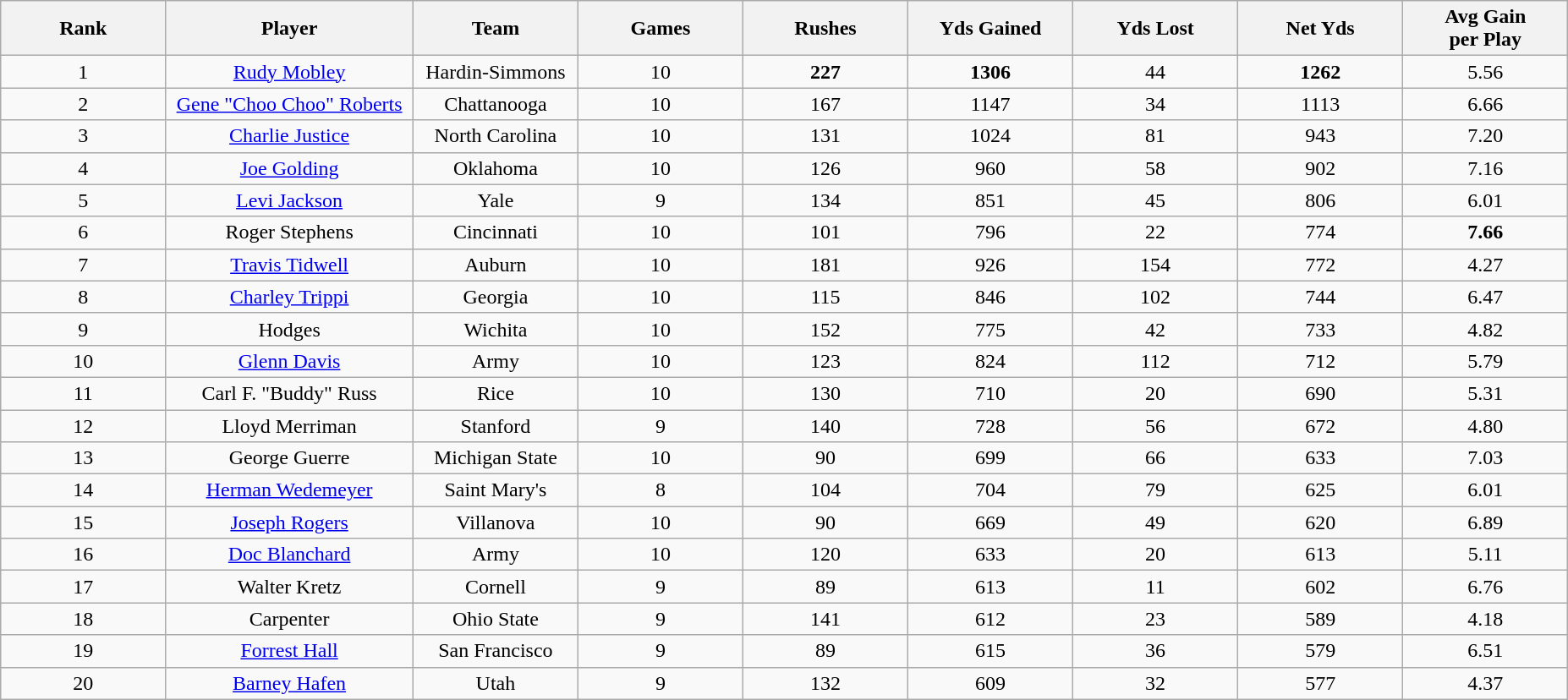<table class="wikitable sortable">
<tr>
<th bgcolor="#DDDDFF" width="10%">Rank</th>
<th bgcolor="#DDDDFF" width="15%">Player</th>
<th bgcolor="#DDDDFF" width="10%">Team</th>
<th bgcolor="#DDDDFF" width="10%">Games</th>
<th bgcolor="#DDDDFF" width="10%">Rushes</th>
<th bgcolor="#DDDDFF" width="10%">Yds Gained</th>
<th bgcolor="#DDDDFF" width="10%">Yds Lost</th>
<th bgcolor="#DDDDFF" width="10%">Net Yds</th>
<th bgcolor="#DDDDFF" width="10%">Avg Gain<br>per Play</th>
</tr>
<tr align="center">
<td>1</td>
<td><a href='#'>Rudy Mobley</a></td>
<td>Hardin-Simmons</td>
<td>10</td>
<td><strong>227</strong></td>
<td><strong>1306</strong></td>
<td>44</td>
<td><strong>1262</strong></td>
<td>5.56</td>
</tr>
<tr align="center">
<td>2</td>
<td><a href='#'>Gene "Choo Choo" Roberts</a></td>
<td>Chattanooga</td>
<td>10</td>
<td>167</td>
<td>1147</td>
<td>34</td>
<td>1113</td>
<td>6.66</td>
</tr>
<tr align="center">
<td>3</td>
<td><a href='#'>Charlie Justice</a></td>
<td>North Carolina</td>
<td>10</td>
<td>131</td>
<td>1024</td>
<td>81</td>
<td>943</td>
<td>7.20</td>
</tr>
<tr align="center">
<td>4</td>
<td><a href='#'>Joe Golding</a></td>
<td>Oklahoma</td>
<td>10</td>
<td>126</td>
<td>960</td>
<td>58</td>
<td>902</td>
<td>7.16</td>
</tr>
<tr align="center">
<td>5</td>
<td><a href='#'>Levi Jackson</a></td>
<td>Yale</td>
<td>9</td>
<td>134</td>
<td>851</td>
<td>45</td>
<td>806</td>
<td>6.01</td>
</tr>
<tr align="center">
<td>6</td>
<td>Roger Stephens</td>
<td>Cincinnati</td>
<td>10</td>
<td>101</td>
<td>796</td>
<td>22</td>
<td>774</td>
<td><strong>7.66</strong></td>
</tr>
<tr align="center">
<td>7</td>
<td><a href='#'>Travis Tidwell</a></td>
<td>Auburn</td>
<td>10</td>
<td>181</td>
<td>926</td>
<td>154</td>
<td>772</td>
<td>4.27</td>
</tr>
<tr align="center">
<td>8</td>
<td><a href='#'>Charley Trippi</a></td>
<td>Georgia</td>
<td>10</td>
<td>115</td>
<td>846</td>
<td>102</td>
<td>744</td>
<td>6.47</td>
</tr>
<tr align="center">
<td>9</td>
<td>Hodges</td>
<td>Wichita</td>
<td>10</td>
<td>152</td>
<td>775</td>
<td>42</td>
<td>733</td>
<td>4.82</td>
</tr>
<tr align="center">
<td>10</td>
<td><a href='#'>Glenn Davis</a></td>
<td>Army</td>
<td>10</td>
<td>123</td>
<td>824</td>
<td>112</td>
<td>712</td>
<td>5.79</td>
</tr>
<tr align="center">
<td>11</td>
<td>Carl F. "Buddy" Russ</td>
<td>Rice</td>
<td>10</td>
<td>130</td>
<td>710</td>
<td>20</td>
<td>690</td>
<td>5.31</td>
</tr>
<tr align="center">
<td>12</td>
<td>Lloyd Merriman</td>
<td>Stanford</td>
<td>9</td>
<td>140</td>
<td>728</td>
<td>56</td>
<td>672</td>
<td>4.80</td>
</tr>
<tr align="center">
<td>13</td>
<td>George Guerre</td>
<td>Michigan State</td>
<td>10</td>
<td>90</td>
<td>699</td>
<td>66</td>
<td>633</td>
<td>7.03</td>
</tr>
<tr align="center">
<td>14</td>
<td><a href='#'>Herman Wedemeyer</a></td>
<td>Saint Mary's</td>
<td>8</td>
<td>104</td>
<td>704</td>
<td>79</td>
<td>625</td>
<td>6.01</td>
</tr>
<tr align="center">
<td>15</td>
<td><a href='#'>Joseph Rogers</a></td>
<td>Villanova</td>
<td>10</td>
<td>90</td>
<td>669</td>
<td>49</td>
<td>620</td>
<td>6.89</td>
</tr>
<tr align="center">
<td>16</td>
<td><a href='#'>Doc Blanchard</a></td>
<td>Army</td>
<td>10</td>
<td>120</td>
<td>633</td>
<td>20</td>
<td>613</td>
<td>5.11</td>
</tr>
<tr align="center">
<td>17</td>
<td>Walter Kretz</td>
<td>Cornell</td>
<td>9</td>
<td>89</td>
<td>613</td>
<td>11</td>
<td>602</td>
<td>6.76</td>
</tr>
<tr align="center">
<td>18</td>
<td>Carpenter</td>
<td>Ohio State</td>
<td>9</td>
<td>141</td>
<td>612</td>
<td>23</td>
<td>589</td>
<td>4.18</td>
</tr>
<tr align="center">
<td>19</td>
<td><a href='#'>Forrest Hall</a></td>
<td>San Francisco</td>
<td>9</td>
<td>89</td>
<td>615</td>
<td>36</td>
<td>579</td>
<td>6.51</td>
</tr>
<tr align="center">
<td>20</td>
<td><a href='#'>Barney Hafen</a></td>
<td>Utah</td>
<td>9</td>
<td>132</td>
<td>609</td>
<td>32</td>
<td>577</td>
<td>4.37</td>
</tr>
</table>
